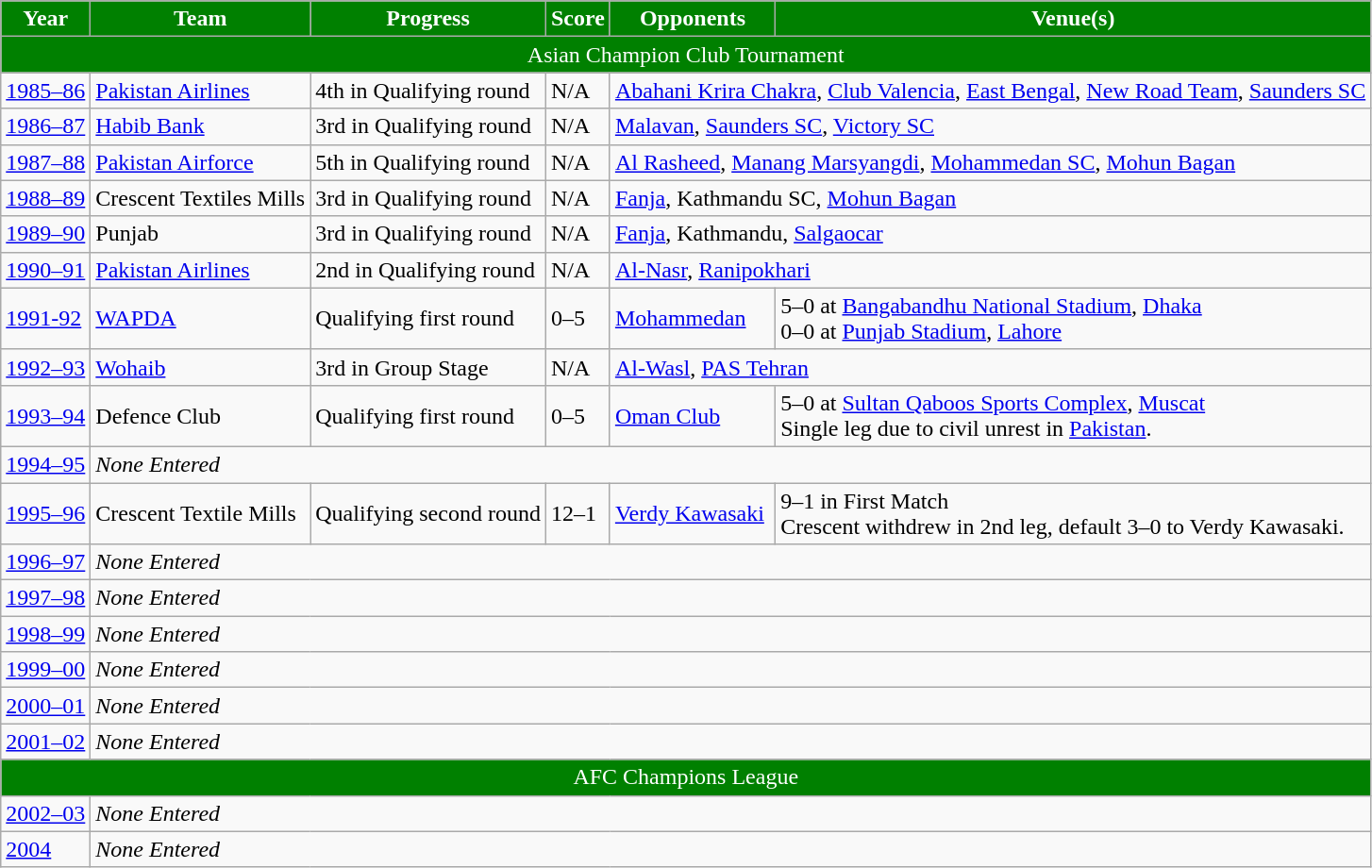<table class="wikitable">
<tr>
<th style="background:green; color:white; text-align:center;">Year</th>
<th style="background:green; color:white; text-align:center;">Team</th>
<th style="background:green; color:white; text-align:center;">Progress</th>
<th style="background:green; color:white; text-align:center;">Score</th>
<th style="background:green; color:white; text-align:center;">Opponents</th>
<th style="background:green; color:white; text-align:center;">Venue(s)</th>
</tr>
<tr>
<td colspan=6 style="background:green; color:white; text-align:center;">Asian Champion Club Tournament</td>
</tr>
<tr>
<td><a href='#'>1985–86</a></td>
<td><a href='#'>Pakistan Airlines</a></td>
<td>4th in Qualifying round</td>
<td>N/A</td>
<td colspan="2"> <a href='#'>Abahani Krira Chakra</a>,  <a href='#'>Club Valencia</a>,  <a href='#'>East Bengal</a>,  <a href='#'>New Road Team</a>,  <a href='#'>Saunders SC</a></td>
</tr>
<tr>
<td><a href='#'>1986–87</a></td>
<td><a href='#'>Habib Bank</a></td>
<td>3rd in Qualifying round</td>
<td>N/A</td>
<td colspan="2"> <a href='#'>Malavan</a>,  <a href='#'>Saunders SC</a>,  <a href='#'>Victory SC</a></td>
</tr>
<tr>
<td><a href='#'>1987–88</a></td>
<td><a href='#'>Pakistan Airforce</a></td>
<td>5th in Qualifying round</td>
<td>N/A</td>
<td colspan="2"> <a href='#'>Al Rasheed</a>,  <a href='#'>Manang Marsyangdi</a>,  <a href='#'>Mohammedan SC</a>,  <a href='#'>Mohun Bagan</a></td>
</tr>
<tr>
<td><a href='#'>1988–89</a></td>
<td>Crescent Textiles Mills</td>
<td>3rd in Qualifying round</td>
<td>N/A</td>
<td colspan="2"> <a href='#'>Fanja</a>,  Kathmandu SC,  <a href='#'>Mohun Bagan</a></td>
</tr>
<tr>
<td><a href='#'>1989–90</a></td>
<td>Punjab</td>
<td>3rd in Qualifying round</td>
<td>N/A</td>
<td colspan="2"> <a href='#'>Fanja</a>,  Kathmandu,  <a href='#'>Salgaocar</a></td>
</tr>
<tr>
<td><a href='#'>1990–91</a></td>
<td><a href='#'>Pakistan Airlines</a></td>
<td>2nd in Qualifying round</td>
<td>N/A</td>
<td colspan="2"> <a href='#'>Al-Nasr</a>,  <a href='#'>Ranipokhari</a></td>
</tr>
<tr>
<td><a href='#'>1991-92</a></td>
<td><a href='#'>WAPDA</a></td>
<td>Qualifying first round</td>
<td>0–5</td>
<td> <a href='#'>Mohammedan</a></td>
<td>5–0 at <a href='#'>Bangabandhu National Stadium</a>, <a href='#'>Dhaka</a><br>0–0 at <a href='#'>Punjab Stadium</a>, <a href='#'>Lahore</a></td>
</tr>
<tr>
<td><a href='#'>1992–93</a></td>
<td><a href='#'>Wohaib</a></td>
<td>3rd in Group Stage</td>
<td>N/A</td>
<td colspan="2"> <a href='#'>Al-Wasl</a>,  <a href='#'>PAS Tehran</a></td>
</tr>
<tr>
<td><a href='#'>1993–94</a></td>
<td>Defence Club</td>
<td>Qualifying first round</td>
<td>0–5</td>
<td> <a href='#'>Oman Club</a></td>
<td>5–0 at <a href='#'>Sultan Qaboos Sports Complex</a>, <a href='#'>Muscat</a><br>Single leg due to civil unrest in <a href='#'>Pakistan</a>.</td>
</tr>
<tr>
<td><a href='#'>1994–95</a></td>
<td colspan="5"><em>None Entered</em></td>
</tr>
<tr>
<td><a href='#'>1995–96</a></td>
<td>Crescent Textile Mills</td>
<td>Qualifying second round</td>
<td>12–1</td>
<td> <a href='#'>Verdy Kawasaki</a></td>
<td>9–1 in First Match<br>Crescent withdrew in 2nd leg, default 3–0 to Verdy Kawasaki.</td>
</tr>
<tr>
<td><a href='#'>1996–97</a></td>
<td colspan="5"><em>None Entered</em></td>
</tr>
<tr>
<td><a href='#'>1997–98</a></td>
<td colspan="5"><em>None Entered</em></td>
</tr>
<tr>
<td><a href='#'>1998–99</a></td>
<td colspan="5"><em>None Entered</em></td>
</tr>
<tr>
<td><a href='#'>1999–00</a></td>
<td colspan="5"><em>None Entered</em></td>
</tr>
<tr>
<td><a href='#'>2000–01</a></td>
<td colspan="5"><em>None Entered</em></td>
</tr>
<tr>
<td><a href='#'>2001–02</a></td>
<td colspan="5"><em>None Entered</em></td>
</tr>
<tr>
<td colspan=6 style="background:green; color:white; text-align:center;">AFC Champions League</td>
</tr>
<tr>
<td><a href='#'>2002–03</a></td>
<td colspan="5"><em>None Entered</em></td>
</tr>
<tr>
<td><a href='#'>2004</a></td>
<td colspan="5"><em>None Entered</em></td>
</tr>
</table>
